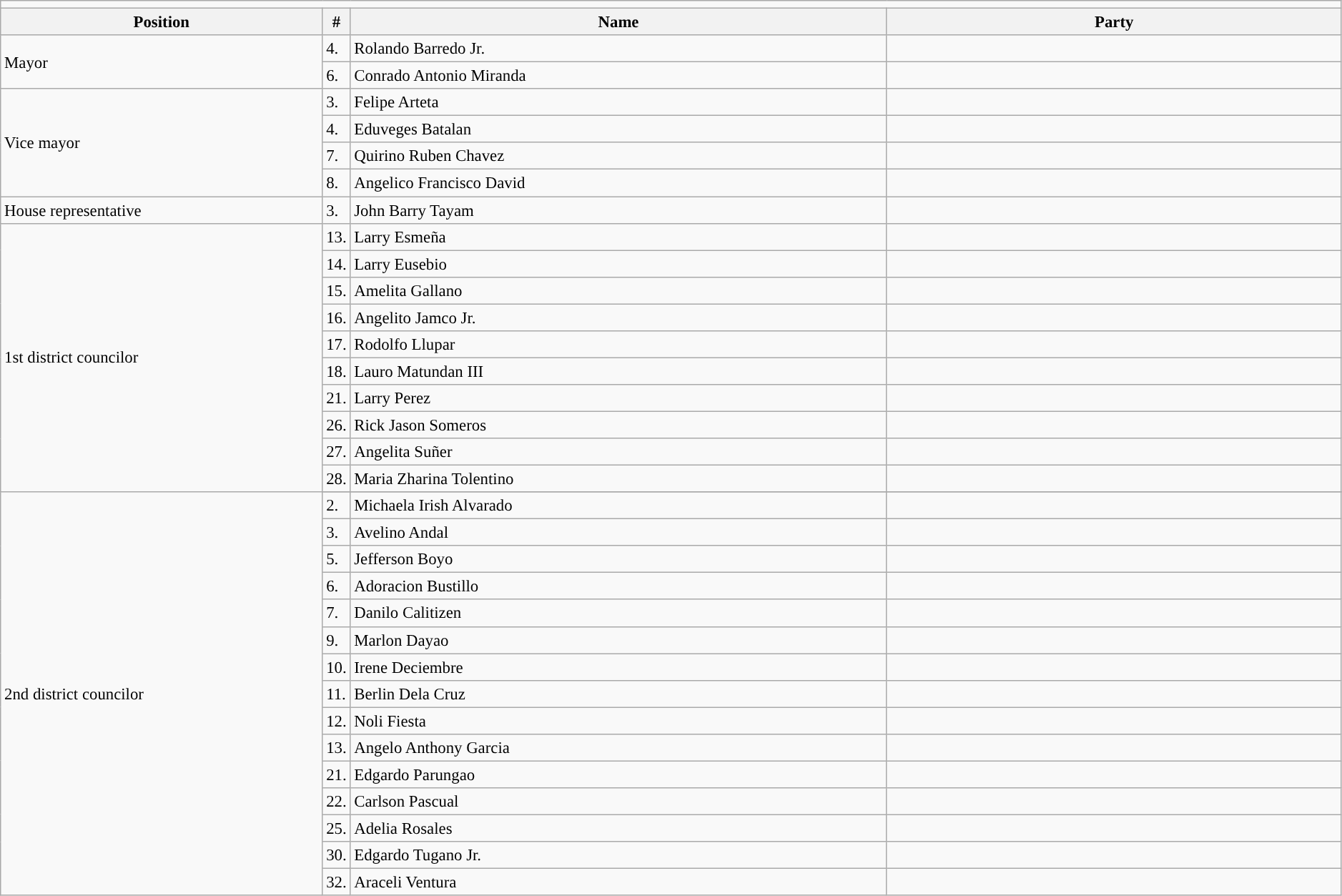<table class=wikitable style="font-size:95%" width=99%>
<tr>
<td colspan="5"></td>
</tr>
<tr>
<th width=24%>Position</th>
<th width=1%>#</th>
<th width=40%>Name</th>
<th colspan=2>Party</th>
</tr>
<tr>
<td rowspan="2">Mayor</td>
<td>4.</td>
<td>Rolando Barredo Jr.</td>
<td></td>
</tr>
<tr>
<td>6.</td>
<td>Conrado Antonio Miranda</td>
<td></td>
</tr>
<tr>
<td rowspan="4">Vice mayor</td>
<td>3.</td>
<td>Felipe Arteta</td>
<td></td>
</tr>
<tr>
<td>4.</td>
<td>Eduveges Batalan</td>
<td></td>
</tr>
<tr>
<td>7.</td>
<td>Quirino Ruben Chavez</td>
<td></td>
</tr>
<tr>
<td>8.</td>
<td>Angelico Francisco David</td>
<td></td>
</tr>
<tr>
<td>House representative</td>
<td>3.</td>
<td>John Barry Tayam</td>
<td></td>
</tr>
<tr>
<td rowspan="10">1st district councilor</td>
<td>13.</td>
<td>Larry Esmeña</td>
<td></td>
</tr>
<tr>
<td>14.</td>
<td>Larry Eusebio</td>
<td></td>
</tr>
<tr>
<td>15.</td>
<td>Amelita Gallano</td>
<td></td>
</tr>
<tr>
<td>16.</td>
<td>Angelito Jamco Jr.</td>
<td></td>
</tr>
<tr>
<td>17.</td>
<td>Rodolfo Llupar</td>
<td></td>
</tr>
<tr>
<td>18.</td>
<td>Lauro Matundan III</td>
<td></td>
</tr>
<tr>
<td>21.</td>
<td>Larry Perez</td>
<td></td>
</tr>
<tr>
<td>26.</td>
<td>Rick Jason Someros</td>
<td></td>
</tr>
<tr>
<td>27.</td>
<td>Angelita Suñer</td>
<td></td>
</tr>
<tr>
<td>28.</td>
<td>Maria Zharina Tolentino</td>
<td></td>
</tr>
<tr>
<td rowspan="16">2nd district councilor</td>
</tr>
<tr>
<td>2.</td>
<td>Michaela Irish Alvarado</td>
<td></td>
</tr>
<tr>
<td>3.</td>
<td>Avelino Andal</td>
<td></td>
</tr>
<tr>
<td>5.</td>
<td>Jefferson Boyo</td>
<td></td>
</tr>
<tr>
<td>6.</td>
<td>Adoracion Bustillo</td>
<td></td>
</tr>
<tr>
<td>7.</td>
<td>Danilo Calitizen</td>
<td></td>
</tr>
<tr>
<td>9.</td>
<td>Marlon Dayao</td>
<td></td>
</tr>
<tr>
<td>10.</td>
<td>Irene Deciembre</td>
<td></td>
</tr>
<tr>
<td>11.</td>
<td>Berlin Dela Cruz</td>
<td></td>
</tr>
<tr>
<td>12.</td>
<td>Noli Fiesta</td>
<td></td>
</tr>
<tr>
<td>13.</td>
<td>Angelo Anthony Garcia</td>
<td></td>
</tr>
<tr>
<td>21.</td>
<td>Edgardo Parungao</td>
<td></td>
</tr>
<tr>
<td>22.</td>
<td>Carlson Pascual</td>
<td></td>
</tr>
<tr>
<td>25.</td>
<td>Adelia Rosales</td>
<td></td>
</tr>
<tr>
<td>30.</td>
<td>Edgardo Tugano Jr.</td>
<td></td>
</tr>
<tr>
<td>32.</td>
<td>Araceli Ventura</td>
<td></td>
</tr>
</table>
